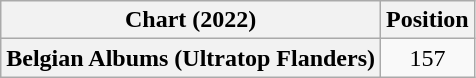<table class="wikitable plainrowheaders" style="text-align:center">
<tr>
<th>Chart (2022)</th>
<th>Position</th>
</tr>
<tr>
<th scope="row">Belgian Albums (Ultratop Flanders)</th>
<td>157</td>
</tr>
</table>
